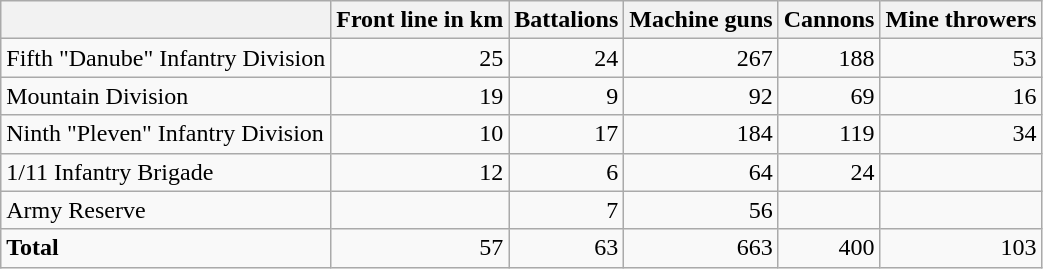<table class="wikitable">
<tr>
<th></th>
<th>Front line in km</th>
<th>Battalions</th>
<th>Machine guns</th>
<th>Cannons</th>
<th>Mine throwers</th>
</tr>
<tr>
<td>Fifth "Danube" Infantry Division</td>
<td align="right">25</td>
<td align="right">24</td>
<td align="right">267</td>
<td align="right">188</td>
<td align="right">53</td>
</tr>
<tr>
<td>Mountain Division</td>
<td align="right">19</td>
<td align="right">9</td>
<td align="right">92</td>
<td align="right">69</td>
<td align="right">16</td>
</tr>
<tr>
<td>Ninth "Pleven" Infantry Division</td>
<td align="right">10</td>
<td align="right">17</td>
<td align="right">184</td>
<td align="right">119</td>
<td align="right">34</td>
</tr>
<tr>
<td>1/11 Infantry Brigade</td>
<td align="right">12</td>
<td align="right">6</td>
<td align="right">64</td>
<td align="right">24</td>
<td align="right"></td>
</tr>
<tr>
<td>Army Reserve</td>
<td align="right"></td>
<td align="right">7</td>
<td align="right">56</td>
<td align="right"></td>
<td align="right"></td>
</tr>
<tr>
<td><strong>Total</strong></td>
<td align="right">57</td>
<td align="right">63</td>
<td align="right">663</td>
<td align="right">400</td>
<td align="right">103</td>
</tr>
</table>
